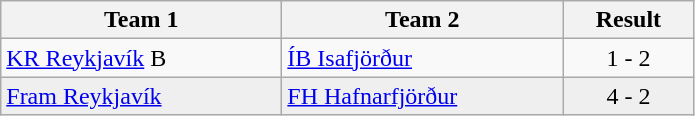<table class="wikitable">
<tr>
<th width="180">Team 1</th>
<th width="180">Team 2</th>
<th width="80">Result</th>
</tr>
<tr>
<td><a href='#'>KR Reykjavík</a> B</td>
<td><a href='#'>ÍB Isafjörður</a></td>
<td align="center">1 - 2</td>
</tr>
<tr style="background:#EFEFEF">
<td><a href='#'>Fram Reykjavík</a></td>
<td><a href='#'>FH Hafnarfjörður</a></td>
<td align="center">4 - 2</td>
</tr>
</table>
